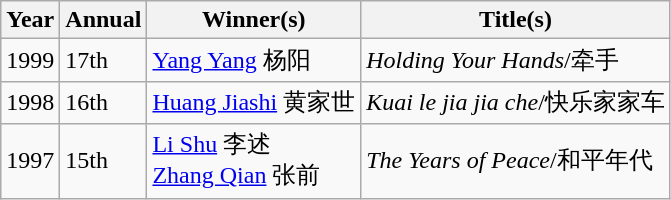<table class="wikitable">
<tr>
<th>Year</th>
<th>Annual</th>
<th>Winner(s)</th>
<th>Title(s)</th>
</tr>
<tr>
<td>1999</td>
<td>17th</td>
<td><a href='#'>Yang Yang</a> 杨阳</td>
<td><em>Holding Your Hands</em>/牵手</td>
</tr>
<tr>
<td>1998</td>
<td>16th</td>
<td><a href='#'>Huang Jiashi</a> 黄家世</td>
<td><em>Kuai le jia jia che</em>/快乐家家车</td>
</tr>
<tr>
<td>1997</td>
<td>15th</td>
<td><a href='#'>Li Shu</a> 李述<br><a href='#'>Zhang Qian</a> 张前</td>
<td><em>The Years of Peace</em>/和平年代</td>
</tr>
</table>
